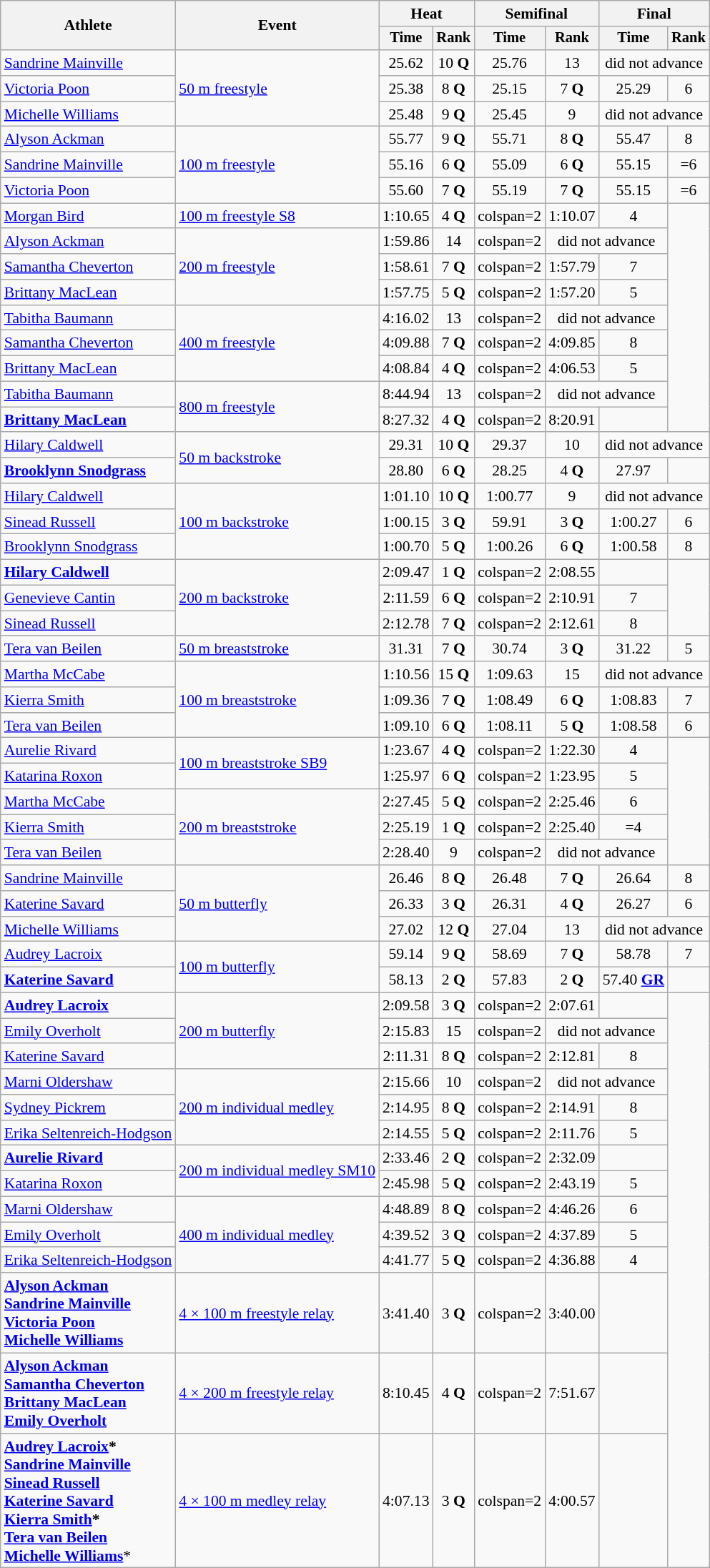<table class=wikitable style=font-size:90%>
<tr>
<th rowspan=2>Athlete</th>
<th rowspan=2>Event</th>
<th colspan=2>Heat</th>
<th colspan=2>Semifinal</th>
<th colspan=2>Final</th>
</tr>
<tr style=font-size:95%>
<th>Time</th>
<th>Rank</th>
<th>Time</th>
<th>Rank</th>
<th>Time</th>
<th>Rank</th>
</tr>
<tr align=center>
<td align=left><a href='#'>Sandrine Mainville</a></td>
<td align=left rowspan=3><a href='#'>50 m freestyle</a></td>
<td>25.62</td>
<td>10 <strong>Q</strong></td>
<td>25.76</td>
<td>13</td>
<td colspan=2>did not advance</td>
</tr>
<tr align=center>
<td align=left><a href='#'>Victoria Poon</a></td>
<td>25.38</td>
<td>8 <strong>Q</strong></td>
<td>25.15</td>
<td>7 <strong>Q</strong></td>
<td>25.29</td>
<td>6</td>
</tr>
<tr align=center>
<td align=left><a href='#'>Michelle Williams</a></td>
<td>25.48</td>
<td>9 <strong>Q</strong></td>
<td>25.45</td>
<td>9</td>
<td colspan=2>did not advance</td>
</tr>
<tr align=center>
<td align=left><a href='#'>Alyson Ackman</a></td>
<td align=left rowspan=3><a href='#'>100 m freestyle</a></td>
<td>55.77</td>
<td>9 <strong>Q</strong></td>
<td>55.71</td>
<td>8 <strong>Q</strong></td>
<td>55.47</td>
<td>8</td>
</tr>
<tr align=center>
<td align=left><a href='#'>Sandrine Mainville</a></td>
<td>55.16</td>
<td>6 <strong>Q</strong></td>
<td>55.09</td>
<td>6 <strong>Q</strong></td>
<td>55.15</td>
<td>=6</td>
</tr>
<tr align=center>
<td align=left><a href='#'>Victoria Poon</a></td>
<td>55.60</td>
<td>7 <strong>Q</strong></td>
<td>55.19</td>
<td>7 <strong>Q</strong></td>
<td>55.15</td>
<td>=6</td>
</tr>
<tr align=center>
<td align=left><a href='#'>Morgan Bird</a></td>
<td align=left><a href='#'>100 m freestyle S8</a></td>
<td>1:10.65</td>
<td>4 <strong>Q</strong></td>
<td>colspan=2 </td>
<td>1:10.07</td>
<td>4</td>
</tr>
<tr align=center>
<td align=left><a href='#'>Alyson Ackman</a></td>
<td align=left rowspan=3><a href='#'>200 m freestyle</a></td>
<td>1:59.86</td>
<td>14</td>
<td>colspan=2 </td>
<td colspan=2>did not advance</td>
</tr>
<tr align=center>
<td align=left><a href='#'>Samantha Cheverton</a></td>
<td>1:58.61</td>
<td>7 <strong>Q</strong></td>
<td>colspan=2 </td>
<td>1:57.79</td>
<td>7</td>
</tr>
<tr align=center>
<td align=left><a href='#'>Brittany MacLean</a></td>
<td>1:57.75</td>
<td>5 <strong>Q</strong></td>
<td>colspan=2 </td>
<td>1:57.20</td>
<td>5</td>
</tr>
<tr align=center>
<td align=left><a href='#'>Tabitha Baumann</a></td>
<td align=left rowspan=3><a href='#'>400 m freestyle</a></td>
<td>4:16.02</td>
<td>13</td>
<td>colspan=2 </td>
<td colspan=2>did not advance</td>
</tr>
<tr align=center>
<td align=left><a href='#'>Samantha Cheverton</a></td>
<td>4:09.88</td>
<td>7 <strong>Q</strong></td>
<td>colspan=2 </td>
<td>4:09.85</td>
<td>8</td>
</tr>
<tr align=center>
<td align=left><a href='#'>Brittany MacLean</a></td>
<td>4:08.84</td>
<td>4 <strong>Q</strong></td>
<td>colspan=2 </td>
<td>4:06.53</td>
<td>5</td>
</tr>
<tr align=center>
<td align=left><a href='#'>Tabitha Baumann</a></td>
<td align=left rowspan=2><a href='#'>800 m freestyle</a></td>
<td>8:44.94</td>
<td>13</td>
<td>colspan=2 </td>
<td colspan=2>did not advance</td>
</tr>
<tr align=center>
<td align=left><strong><a href='#'>Brittany MacLean</a></strong></td>
<td>8:27.32</td>
<td>4 <strong>Q</strong></td>
<td>colspan=2 </td>
<td>8:20.91</td>
<td></td>
</tr>
<tr align=center>
<td align=left><a href='#'>Hilary Caldwell</a></td>
<td align=left rowspan=2><a href='#'>50 m backstroke</a></td>
<td>29.31</td>
<td>10 <strong>Q</strong></td>
<td>29.37</td>
<td>10</td>
<td colspan=2>did not advance</td>
</tr>
<tr align=center>
<td align=left><strong><a href='#'>Brooklynn Snodgrass</a></strong></td>
<td>28.80</td>
<td>6 <strong>Q</strong></td>
<td>28.25</td>
<td>4 <strong>Q</strong></td>
<td>27.97</td>
<td></td>
</tr>
<tr align=center>
<td align=left><a href='#'>Hilary Caldwell</a></td>
<td align=left rowspan=3><a href='#'>100 m backstroke</a></td>
<td>1:01.10</td>
<td>10 <strong>Q</strong></td>
<td>1:00.77</td>
<td>9</td>
<td colspan=2>did not advance</td>
</tr>
<tr align=center>
<td align=left><a href='#'>Sinead Russell</a></td>
<td>1:00.15</td>
<td>3 <strong>Q</strong></td>
<td>59.91</td>
<td>3 <strong>Q</strong></td>
<td>1:00.27</td>
<td>6</td>
</tr>
<tr align=center>
<td align=left><a href='#'>Brooklynn Snodgrass</a></td>
<td>1:00.70</td>
<td>5 <strong>Q</strong></td>
<td>1:00.26</td>
<td>6 <strong>Q</strong></td>
<td>1:00.58</td>
<td>8</td>
</tr>
<tr align=center>
<td align=left><strong><a href='#'>Hilary Caldwell</a></strong></td>
<td align=left rowspan=3><a href='#'>200 m backstroke</a></td>
<td>2:09.47</td>
<td>1 <strong>Q</strong></td>
<td>colspan=2 </td>
<td>2:08.55</td>
<td></td>
</tr>
<tr align=center>
<td align=left><a href='#'>Genevieve Cantin</a></td>
<td>2:11.59</td>
<td>6 <strong>Q</strong></td>
<td>colspan=2 </td>
<td>2:10.91</td>
<td>7</td>
</tr>
<tr align=center>
<td align=left><a href='#'>Sinead Russell</a></td>
<td>2:12.78</td>
<td>7 <strong>Q</strong></td>
<td>colspan=2 </td>
<td>2:12.61</td>
<td>8</td>
</tr>
<tr align=center>
<td align=left><a href='#'>Tera van Beilen</a></td>
<td align=left><a href='#'>50 m breaststroke</a></td>
<td>31.31</td>
<td>7 <strong>Q</strong></td>
<td>30.74</td>
<td>3 <strong>Q</strong></td>
<td>31.22</td>
<td>5</td>
</tr>
<tr align=center>
<td align=left><a href='#'>Martha McCabe</a></td>
<td align=left rowspan=3><a href='#'>100 m breaststroke</a></td>
<td>1:10.56</td>
<td>15 <strong>Q</strong></td>
<td>1:09.63</td>
<td>15</td>
<td colspan=2>did not advance</td>
</tr>
<tr align=center>
<td align=left><a href='#'>Kierra Smith</a></td>
<td>1:09.36</td>
<td>7 <strong>Q</strong></td>
<td>1:08.49</td>
<td>6 <strong>Q</strong></td>
<td>1:08.83</td>
<td>7</td>
</tr>
<tr align=center>
<td align=left><a href='#'>Tera van Beilen</a></td>
<td>1:09.10</td>
<td>6 <strong>Q</strong></td>
<td>1:08.11</td>
<td>5 <strong>Q</strong></td>
<td>1:08.58</td>
<td>6</td>
</tr>
<tr align=center>
<td align=left><a href='#'>Aurelie Rivard</a></td>
<td align=left rowspan=2><a href='#'>100 m breaststroke SB9</a></td>
<td>1:23.67</td>
<td>4 <strong>Q</strong></td>
<td>colspan=2 </td>
<td>1:22.30</td>
<td>4</td>
</tr>
<tr align=center>
<td align=left><a href='#'>Katarina Roxon</a></td>
<td>1:25.97</td>
<td>6 <strong>Q</strong></td>
<td>colspan=2 </td>
<td>1:23.95</td>
<td>5</td>
</tr>
<tr align=center>
<td align=left><a href='#'>Martha McCabe</a></td>
<td align=left rowspan=3><a href='#'>200 m breaststroke</a></td>
<td>2:27.45</td>
<td>5 <strong>Q</strong></td>
<td>colspan=2 </td>
<td>2:25.46</td>
<td>6</td>
</tr>
<tr align=center>
<td align=left><a href='#'>Kierra Smith</a></td>
<td>2:25.19</td>
<td>1 <strong>Q</strong></td>
<td>colspan=2 </td>
<td>2:25.40</td>
<td>=4</td>
</tr>
<tr align=center>
<td align=left><a href='#'>Tera van Beilen</a></td>
<td>2:28.40</td>
<td>9</td>
<td>colspan=2 </td>
<td colspan=2>did not advance</td>
</tr>
<tr align=center>
<td align=left><a href='#'>Sandrine Mainville</a></td>
<td align=left rowspan=3><a href='#'>50 m butterfly</a></td>
<td>26.46</td>
<td>8 <strong>Q</strong></td>
<td>26.48</td>
<td>7 <strong>Q</strong></td>
<td>26.64</td>
<td>8</td>
</tr>
<tr align=center>
<td align=left><a href='#'>Katerine Savard</a></td>
<td>26.33</td>
<td>3 <strong>Q</strong></td>
<td>26.31</td>
<td>4 <strong>Q</strong></td>
<td>26.27</td>
<td>6</td>
</tr>
<tr align=center>
<td align=left><a href='#'>Michelle Williams</a></td>
<td>27.02</td>
<td>12 <strong>Q</strong></td>
<td>27.04</td>
<td>13</td>
<td colspan=2>did not advance</td>
</tr>
<tr align=center>
<td align=left><a href='#'>Audrey Lacroix</a></td>
<td align=left rowspan=2><a href='#'>100 m butterfly</a></td>
<td>59.14</td>
<td>9 <strong>Q</strong></td>
<td>58.69</td>
<td>7 <strong>Q</strong></td>
<td>58.78</td>
<td>7</td>
</tr>
<tr align=center>
<td align=left><strong><a href='#'>Katerine Savard</a></strong></td>
<td>58.13</td>
<td>2 <strong>Q</strong></td>
<td>57.83</td>
<td>2 <strong>Q</strong></td>
<td>57.40 <strong><a href='#'>GR</a></strong></td>
<td></td>
</tr>
<tr align=center>
<td align=left><strong><a href='#'>Audrey Lacroix</a></strong></td>
<td align=left rowspan=3><a href='#'>200 m butterfly</a></td>
<td>2:09.58</td>
<td>3 <strong>Q</strong></td>
<td>colspan=2 </td>
<td>2:07.61</td>
<td></td>
</tr>
<tr align=center>
<td align=left><a href='#'>Emily Overholt</a></td>
<td>2:15.83</td>
<td>15</td>
<td>colspan=2 </td>
<td colspan=2>did not advance</td>
</tr>
<tr align=center>
<td align=left><a href='#'>Katerine Savard</a></td>
<td>2:11.31</td>
<td>8 <strong>Q</strong></td>
<td>colspan=2 </td>
<td>2:12.81</td>
<td>8</td>
</tr>
<tr align=center>
<td align=left><a href='#'>Marni Oldershaw</a></td>
<td align=left rowspan=3><a href='#'>200 m individual medley</a></td>
<td>2:15.66</td>
<td>10</td>
<td>colspan=2 </td>
<td colspan=2>did not advance</td>
</tr>
<tr align=center>
<td align=left><a href='#'>Sydney Pickrem</a></td>
<td>2:14.95</td>
<td>8 <strong>Q</strong></td>
<td>colspan=2 </td>
<td>2:14.91</td>
<td>8</td>
</tr>
<tr align=center>
<td align=left><a href='#'>Erika Seltenreich-Hodgson</a></td>
<td>2:14.55</td>
<td>5 <strong>Q</strong></td>
<td>colspan=2 </td>
<td>2:11.76</td>
<td>5</td>
</tr>
<tr align=center>
<td align=left><strong><a href='#'>Aurelie Rivard</a></strong></td>
<td align=left rowspan=2><a href='#'>200 m individual medley SM10</a></td>
<td>2:33.46</td>
<td>2 <strong>Q</strong></td>
<td>colspan=2 </td>
<td>2:32.09</td>
<td></td>
</tr>
<tr align=center>
<td align=left><a href='#'>Katarina Roxon</a></td>
<td>2:45.98</td>
<td>5 <strong>Q</strong></td>
<td>colspan=2 </td>
<td>2:43.19</td>
<td>5</td>
</tr>
<tr align=center>
<td align=left><a href='#'>Marni Oldershaw</a></td>
<td align=left rowspan=3><a href='#'>400 m individual medley</a></td>
<td>4:48.89</td>
<td>8 <strong>Q</strong></td>
<td>colspan=2 </td>
<td>4:46.26</td>
<td>6</td>
</tr>
<tr align=center>
<td align=left><a href='#'>Emily Overholt</a></td>
<td>4:39.52</td>
<td>3 <strong>Q</strong></td>
<td>colspan=2 </td>
<td>4:37.89</td>
<td>5</td>
</tr>
<tr align=center>
<td align=left><a href='#'>Erika Seltenreich-Hodgson</a></td>
<td>4:41.77</td>
<td>5 <strong>Q</strong></td>
<td>colspan=2 </td>
<td>4:36.88</td>
<td>4</td>
</tr>
<tr align=center>
<td align=left><strong><a href='#'>Alyson Ackman</a><br><a href='#'>Sandrine Mainville</a><br><a href='#'>Victoria Poon</a><br><a href='#'>Michelle Williams</a></strong></td>
<td align=left><a href='#'>4 × 100 m freestyle relay</a></td>
<td>3:41.40</td>
<td>3 <strong>Q</strong></td>
<td>colspan=2 </td>
<td>3:40.00</td>
<td></td>
</tr>
<tr align=center>
<td align=left><strong><a href='#'>Alyson Ackman</a><br><a href='#'>Samantha Cheverton</a><br><a href='#'>Brittany MacLean</a><br><a href='#'>Emily Overholt</a></strong></td>
<td align=left><a href='#'>4 × 200 m freestyle relay</a></td>
<td>8:10.45</td>
<td>4 <strong>Q</strong></td>
<td>colspan=2 </td>
<td>7:51.67</td>
<td></td>
</tr>
<tr align=center>
<td align=left><strong><a href='#'>Audrey Lacroix</a>*<br><a href='#'>Sandrine Mainville</a><br><a href='#'>Sinead Russell</a><br><a href='#'>Katerine Savard</a><br><a href='#'>Kierra Smith</a>*<br><a href='#'>Tera van Beilen</a><br><a href='#'>Michelle Williams</a></strong>*</td>
<td align=left><a href='#'>4 × 100 m medley relay</a></td>
<td>4:07.13</td>
<td>3 <strong>Q</strong></td>
<td>colspan=2 </td>
<td>4:00.57</td>
<td></td>
</tr>
</table>
